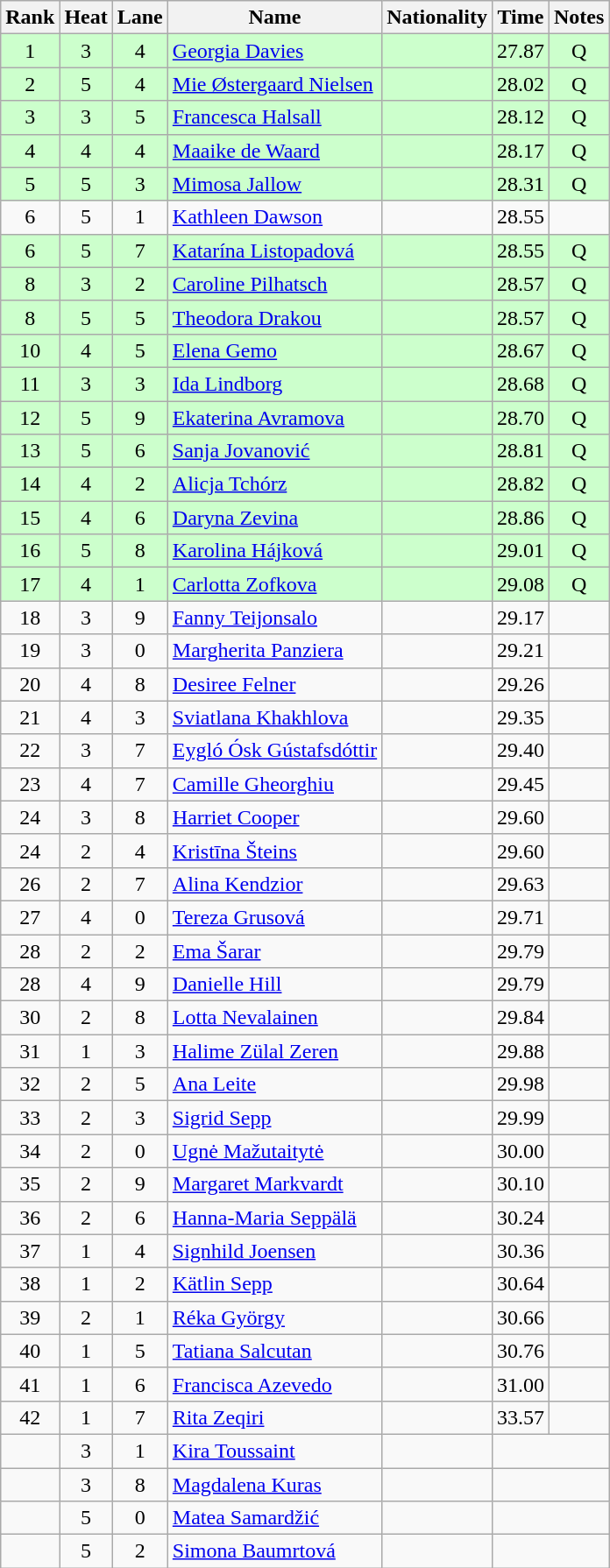<table class="wikitable sortable" style="text-align:center">
<tr>
<th>Rank</th>
<th>Heat</th>
<th>Lane</th>
<th>Name</th>
<th>Nationality</th>
<th>Time</th>
<th>Notes</th>
</tr>
<tr bgcolor=ccffcc>
<td>1</td>
<td>3</td>
<td>4</td>
<td align=left><a href='#'>Georgia Davies</a></td>
<td align=left></td>
<td>27.87</td>
<td>Q</td>
</tr>
<tr bgcolor=ccffcc>
<td>2</td>
<td>5</td>
<td>4</td>
<td align=left><a href='#'>Mie Østergaard Nielsen</a></td>
<td align=left></td>
<td>28.02</td>
<td>Q</td>
</tr>
<tr bgcolor=ccffcc>
<td>3</td>
<td>3</td>
<td>5</td>
<td align=left><a href='#'>Francesca Halsall</a></td>
<td align=left></td>
<td>28.12</td>
<td>Q</td>
</tr>
<tr bgcolor=ccffcc>
<td>4</td>
<td>4</td>
<td>4</td>
<td align=left><a href='#'>Maaike de Waard</a></td>
<td align=left></td>
<td>28.17</td>
<td>Q</td>
</tr>
<tr bgcolor=ccffcc>
<td>5</td>
<td>5</td>
<td>3</td>
<td align=left><a href='#'>Mimosa Jallow</a></td>
<td align=left></td>
<td>28.31</td>
<td>Q</td>
</tr>
<tr>
<td>6</td>
<td>5</td>
<td>1</td>
<td align=left><a href='#'>Kathleen Dawson</a></td>
<td align=left></td>
<td>28.55</td>
<td></td>
</tr>
<tr bgcolor=ccffcc>
<td>6</td>
<td>5</td>
<td>7</td>
<td align=left><a href='#'>Katarína Listopadová</a></td>
<td align=left></td>
<td>28.55</td>
<td>Q</td>
</tr>
<tr bgcolor=ccffcc>
<td>8</td>
<td>3</td>
<td>2</td>
<td align=left><a href='#'>Caroline Pilhatsch</a></td>
<td align=left></td>
<td>28.57</td>
<td>Q</td>
</tr>
<tr bgcolor=ccffcc>
<td>8</td>
<td>5</td>
<td>5</td>
<td align=left><a href='#'>Theodora Drakou</a></td>
<td align=left></td>
<td>28.57</td>
<td>Q</td>
</tr>
<tr bgcolor=ccffcc>
<td>10</td>
<td>4</td>
<td>5</td>
<td align=left><a href='#'>Elena Gemo</a></td>
<td align=left></td>
<td>28.67</td>
<td>Q</td>
</tr>
<tr bgcolor=ccffcc>
<td>11</td>
<td>3</td>
<td>3</td>
<td align=left><a href='#'>Ida Lindborg</a></td>
<td align=left></td>
<td>28.68</td>
<td>Q</td>
</tr>
<tr bgcolor=ccffcc>
<td>12</td>
<td>5</td>
<td>9</td>
<td align=left><a href='#'>Ekaterina Avramova</a></td>
<td align=left></td>
<td>28.70</td>
<td>Q</td>
</tr>
<tr bgcolor=ccffcc>
<td>13</td>
<td>5</td>
<td>6</td>
<td align=left><a href='#'>Sanja Jovanović</a></td>
<td align=left></td>
<td>28.81</td>
<td>Q</td>
</tr>
<tr bgcolor=ccffcc>
<td>14</td>
<td>4</td>
<td>2</td>
<td align=left><a href='#'>Alicja Tchórz</a></td>
<td align=left></td>
<td>28.82</td>
<td>Q</td>
</tr>
<tr bgcolor=ccffcc>
<td>15</td>
<td>4</td>
<td>6</td>
<td align=left><a href='#'>Daryna Zevina</a></td>
<td align=left></td>
<td>28.86</td>
<td>Q</td>
</tr>
<tr bgcolor=ccffcc>
<td>16</td>
<td>5</td>
<td>8</td>
<td align=left><a href='#'>Karolina Hájková</a></td>
<td align=left></td>
<td>29.01</td>
<td>Q</td>
</tr>
<tr bgcolor=ccffcc>
<td>17</td>
<td>4</td>
<td>1</td>
<td align=left><a href='#'>Carlotta Zofkova</a></td>
<td align=left></td>
<td>29.08</td>
<td>Q</td>
</tr>
<tr>
<td>18</td>
<td>3</td>
<td>9</td>
<td align=left><a href='#'>Fanny Teijonsalo</a></td>
<td align=left></td>
<td>29.17</td>
<td></td>
</tr>
<tr>
<td>19</td>
<td>3</td>
<td>0</td>
<td align=left><a href='#'>Margherita Panziera</a></td>
<td align=left></td>
<td>29.21</td>
<td></td>
</tr>
<tr>
<td>20</td>
<td>4</td>
<td>8</td>
<td align=left><a href='#'>Desiree Felner</a></td>
<td align=left></td>
<td>29.26</td>
<td></td>
</tr>
<tr>
<td>21</td>
<td>4</td>
<td>3</td>
<td align=left><a href='#'>Sviatlana Khakhlova</a></td>
<td align=left></td>
<td>29.35</td>
<td></td>
</tr>
<tr>
<td>22</td>
<td>3</td>
<td>7</td>
<td align=left><a href='#'>Eygló Ósk Gústafsdóttir</a></td>
<td align=left></td>
<td>29.40</td>
<td></td>
</tr>
<tr>
<td>23</td>
<td>4</td>
<td>7</td>
<td align=left><a href='#'>Camille Gheorghiu</a></td>
<td align=left></td>
<td>29.45</td>
<td></td>
</tr>
<tr>
<td>24</td>
<td>3</td>
<td>8</td>
<td align=left><a href='#'>Harriet Cooper</a></td>
<td align=left></td>
<td>29.60</td>
<td></td>
</tr>
<tr>
<td>24</td>
<td>2</td>
<td>4</td>
<td align=left><a href='#'>Kristīna Šteins</a></td>
<td align=left></td>
<td>29.60</td>
<td></td>
</tr>
<tr>
<td>26</td>
<td>2</td>
<td>7</td>
<td align=left><a href='#'>Alina Kendzior</a></td>
<td align=left></td>
<td>29.63</td>
<td></td>
</tr>
<tr>
<td>27</td>
<td>4</td>
<td>0</td>
<td align=left><a href='#'>Tereza Grusová</a></td>
<td align=left></td>
<td>29.71</td>
<td></td>
</tr>
<tr>
<td>28</td>
<td>2</td>
<td>2</td>
<td align=left><a href='#'>Ema Šarar</a></td>
<td align=left></td>
<td>29.79</td>
<td></td>
</tr>
<tr>
<td>28</td>
<td>4</td>
<td>9</td>
<td align=left><a href='#'>Danielle Hill</a></td>
<td align=left></td>
<td>29.79</td>
<td></td>
</tr>
<tr>
<td>30</td>
<td>2</td>
<td>8</td>
<td align=left><a href='#'>Lotta Nevalainen</a></td>
<td align=left></td>
<td>29.84</td>
<td></td>
</tr>
<tr>
<td>31</td>
<td>1</td>
<td>3</td>
<td align=left><a href='#'>Halime Zülal Zeren</a></td>
<td align=left></td>
<td>29.88</td>
<td></td>
</tr>
<tr>
<td>32</td>
<td>2</td>
<td>5</td>
<td align=left><a href='#'>Ana Leite</a></td>
<td align=left></td>
<td>29.98</td>
<td></td>
</tr>
<tr>
<td>33</td>
<td>2</td>
<td>3</td>
<td align=left><a href='#'>Sigrid Sepp</a></td>
<td align=left></td>
<td>29.99</td>
<td></td>
</tr>
<tr>
<td>34</td>
<td>2</td>
<td>0</td>
<td align=left><a href='#'>Ugnė Mažutaitytė</a></td>
<td align=left></td>
<td>30.00</td>
<td></td>
</tr>
<tr>
<td>35</td>
<td>2</td>
<td>9</td>
<td align=left><a href='#'>Margaret Markvardt</a></td>
<td align=left></td>
<td>30.10</td>
<td></td>
</tr>
<tr>
<td>36</td>
<td>2</td>
<td>6</td>
<td align=left><a href='#'>Hanna-Maria Seppälä</a></td>
<td align=left></td>
<td>30.24</td>
<td></td>
</tr>
<tr>
<td>37</td>
<td>1</td>
<td>4</td>
<td align=left><a href='#'>Signhild Joensen</a></td>
<td align=left></td>
<td>30.36</td>
<td></td>
</tr>
<tr>
<td>38</td>
<td>1</td>
<td>2</td>
<td align=left><a href='#'>Kätlin Sepp</a></td>
<td align=left></td>
<td>30.64</td>
<td></td>
</tr>
<tr>
<td>39</td>
<td>2</td>
<td>1</td>
<td align=left><a href='#'>Réka György</a></td>
<td align=left></td>
<td>30.66</td>
<td></td>
</tr>
<tr>
<td>40</td>
<td>1</td>
<td>5</td>
<td align=left><a href='#'>Tatiana Salcutan</a></td>
<td align=left></td>
<td>30.76</td>
<td></td>
</tr>
<tr>
<td>41</td>
<td>1</td>
<td>6</td>
<td align=left><a href='#'>Francisca Azevedo</a></td>
<td align=left></td>
<td>31.00</td>
<td></td>
</tr>
<tr>
<td>42</td>
<td>1</td>
<td>7</td>
<td align=left><a href='#'>Rita Zeqiri</a></td>
<td align=left></td>
<td>33.57</td>
<td></td>
</tr>
<tr>
<td></td>
<td>3</td>
<td>1</td>
<td align=left><a href='#'>Kira Toussaint</a></td>
<td align=left></td>
<td colspan=2></td>
</tr>
<tr>
<td></td>
<td>3</td>
<td>8</td>
<td align=left><a href='#'>Magdalena Kuras</a></td>
<td align=left></td>
<td colspan=2></td>
</tr>
<tr>
<td></td>
<td>5</td>
<td>0</td>
<td align=left><a href='#'>Matea Samardžić</a></td>
<td align=left></td>
<td colspan=2></td>
</tr>
<tr>
<td></td>
<td>5</td>
<td>2</td>
<td align=left><a href='#'>Simona Baumrtová</a></td>
<td align=left></td>
<td colspan=2></td>
</tr>
</table>
